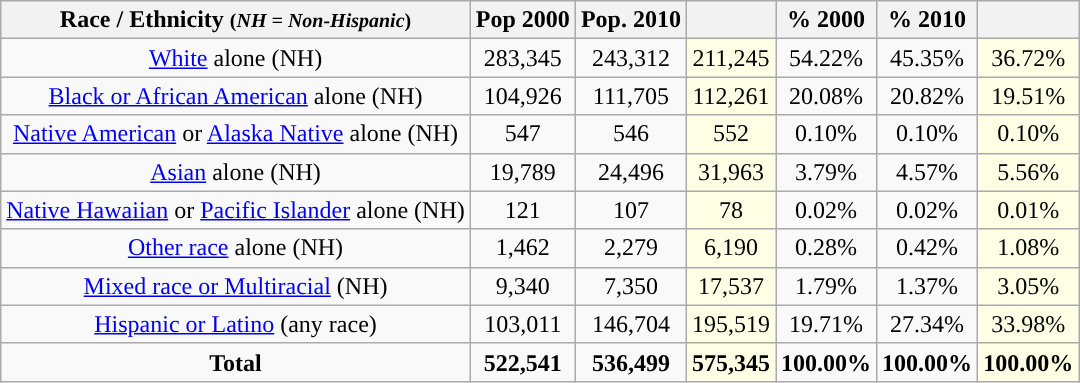<table class="wikitable" style="text-align:center;">
<tr>
<th>Race / Ethnicity <small>(<em>NH = Non-Hispanic</em>)</small></th>
<th>Pop 2000</th>
<th>Pop. 2010</th>
<th></th>
<th>% 2000</th>
<th>% 2010</th>
<th></th>
</tr>
<tr>
<td><a href='#'>White</a> alone (NH)</td>
<td>283,345</td>
<td>243,312</td>
<td style='background: #ffffe6;'>211,245</td>
<td>54.22%</td>
<td>45.35%</td>
<td style='background: #ffffe6;'>36.72%</td>
</tr>
<tr>
<td><a href='#'>Black or African American</a> alone (NH)</td>
<td>104,926</td>
<td>111,705</td>
<td style='background: #ffffe6;'>112,261</td>
<td>20.08%</td>
<td>20.82%</td>
<td style='background: #ffffe6;'>19.51%</td>
</tr>
<tr>
<td><a href='#'>Native American</a> or <a href='#'>Alaska Native</a> alone (NH)</td>
<td>547</td>
<td>546</td>
<td style='background: #ffffe6;'>552</td>
<td>0.10%</td>
<td>0.10%</td>
<td style='background: #ffffe6;'>0.10%</td>
</tr>
<tr>
<td><a href='#'>Asian</a> alone (NH)</td>
<td>19,789</td>
<td>24,496</td>
<td style='background: #ffffe6;'>31,963</td>
<td>3.79%</td>
<td>4.57%</td>
<td style='background: #ffffe6;'>5.56%</td>
</tr>
<tr>
<td><a href='#'>Native Hawaiian</a> or <a href='#'>Pacific Islander</a> alone (NH)</td>
<td>121</td>
<td>107</td>
<td style='background: #ffffe6;'>78</td>
<td>0.02%</td>
<td>0.02%</td>
<td style='background: #ffffe6;'>0.01%</td>
</tr>
<tr>
<td><a href='#'>Other race</a> alone (NH)</td>
<td>1,462</td>
<td>2,279</td>
<td style='background: #ffffe6;'>6,190</td>
<td>0.28%</td>
<td>0.42%</td>
<td style='background: #ffffe6;'>1.08%</td>
</tr>
<tr>
<td><a href='#'>Mixed race or Multiracial</a> (NH)</td>
<td>9,340</td>
<td>7,350</td>
<td style='background: #ffffe6;'>17,537</td>
<td>1.79%</td>
<td>1.37%</td>
<td style='background: #ffffe6;'>3.05%</td>
</tr>
<tr>
<td><a href='#'>Hispanic or Latino</a> (any race)</td>
<td>103,011</td>
<td>146,704</td>
<td style='background: #ffffe6;'>195,519</td>
<td>19.71%</td>
<td>27.34%</td>
<td style='background: #ffffe6;'>33.98%</td>
</tr>
<tr>
<td><strong>Total</strong></td>
<td><strong>522,541</strong></td>
<td><strong>536,499</strong></td>
<td style='background: #ffffe6;'><strong>575,345</strong></td>
<td><strong>100.00%</strong></td>
<td><strong>100.00%</strong></td>
<td style='background: #ffffe6;'><strong>100.00%</strong></td>
</tr>
</table>
